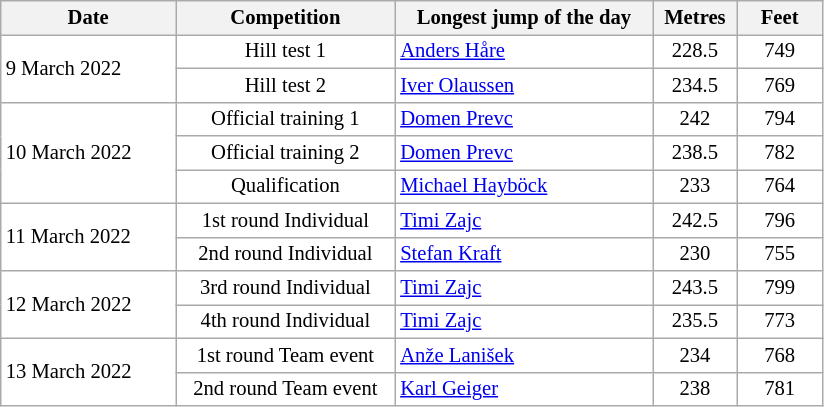<table class="wikitable plainrowheaders" style="background:#fff; font-size:86%; line-height:16px; border:grey solid 1px; border-collapse:collapse;">
<tr>
<th width=110>Date</th>
<th width=140>Competition</th>
<th width=165>Longest jump of the day</th>
<th width=50>Metres</th>
<th width=50>Feet</th>
</tr>
<tr>
<td rowspan="2">9 March 2022</td>
<td align="center">Hill test 1</td>
<td> <a href='#'>Anders Håre</a></td>
<td align=center>228.5</td>
<td align=center>749</td>
</tr>
<tr>
<td align="center">Hill test 2</td>
<td> <a href='#'>Iver Olaussen</a></td>
<td align=center>234.5</td>
<td align=center>769</td>
</tr>
<tr>
<td rowspan="3">10 March 2022</td>
<td align="center">Official training 1</td>
<td> <a href='#'>Domen Prevc</a></td>
<td align=center>242</td>
<td align=center>794</td>
</tr>
<tr>
<td align="center">Official training 2</td>
<td> <a href='#'>Domen Prevc</a></td>
<td align=center>238.5</td>
<td align=center>782</td>
</tr>
<tr>
<td align="center">Qualification</td>
<td> <a href='#'>Michael Hayböck</a></td>
<td align=center>233</td>
<td align=center>764</td>
</tr>
<tr>
<td rowspan="2">11 March 2022</td>
<td align="center">1st round Individual</td>
<td> <a href='#'>Timi Zajc</a></td>
<td align=center>242.5</td>
<td align=center>796</td>
</tr>
<tr>
<td align="center">2nd round Individual</td>
<td> <a href='#'>Stefan Kraft</a></td>
<td align=center>230</td>
<td align=center>755</td>
</tr>
<tr>
<td rowspan="2">12 March 2022</td>
<td align="center">3rd round Individual</td>
<td> <a href='#'>Timi Zajc</a></td>
<td align=center>243.5</td>
<td align=center>799</td>
</tr>
<tr>
<td align="center">4th round Individual</td>
<td> <a href='#'>Timi Zajc</a></td>
<td align=center>235.5</td>
<td align=center>773</td>
</tr>
<tr>
<td rowspan="2">13 March 2022</td>
<td align="center">1st round Team event</td>
<td> <a href='#'>Anže Lanišek</a></td>
<td align=center>234</td>
<td align=center>768</td>
</tr>
<tr>
<td align="center">2nd round Team event</td>
<td> <a href='#'>Karl Geiger</a></td>
<td align=center>238</td>
<td align=center>781</td>
</tr>
</table>
